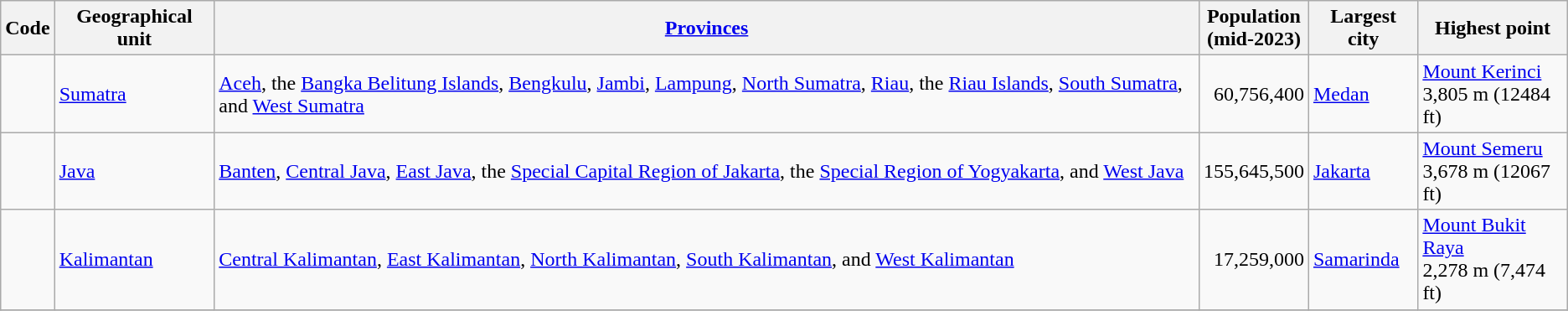<table class="sortable wikitable">
<tr>
<th>Code</th>
<th>Geographical unit</th>
<th><a href='#'>Provinces</a></th>
<th>Population<br>(mid-2023)</th>
<th>Largest city</th>
<th>Highest point</th>
</tr>
<tr>
<td></td>
<td><a href='#'>Sumatra</a></td>
<td><a href='#'>Aceh</a>, the <a href='#'>Bangka Belitung Islands</a>, <a href='#'>Bengkulu</a>, <a href='#'>Jambi</a>, <a href='#'>Lampung</a>, <a href='#'>North Sumatra</a>, <a href='#'>Riau</a>, the <a href='#'>Riau Islands</a>, <a href='#'>South Sumatra</a>, and <a href='#'>West Sumatra</a></td>
<td align="right">60,756,400</td>
<td><a href='#'>Medan</a></td>
<td><a href='#'>Mount Kerinci</a><br>3,805 m (12484 ft)</td>
</tr>
<tr>
<td></td>
<td><a href='#'>Java</a></td>
<td><a href='#'>Banten</a>, <a href='#'>Central Java</a>, <a href='#'>East Java</a>, the <a href='#'>Special Capital Region of Jakarta</a>, the <a href='#'>Special Region of Yogyakarta</a>, and <a href='#'>West Java</a></td>
<td align="right">155,645,500</td>
<td><a href='#'>Jakarta</a></td>
<td><a href='#'>Mount Semeru</a><br>3,678 m (12067 ft)</td>
</tr>
<tr>
<td></td>
<td><a href='#'>Kalimantan</a></td>
<td><a href='#'>Central Kalimantan</a>, <a href='#'>East Kalimantan</a>, <a href='#'>North Kalimantan</a>, <a href='#'>South Kalimantan</a>, and <a href='#'>West Kalimantan</a></td>
<td align="right">17,259,000</td>
<td><a href='#'>Samarinda</a></td>
<td><a href='#'>Mount Bukit Raya</a><br>2,278 m (7,474 ft)</td>
</tr>
<tr>
</tr>
</table>
